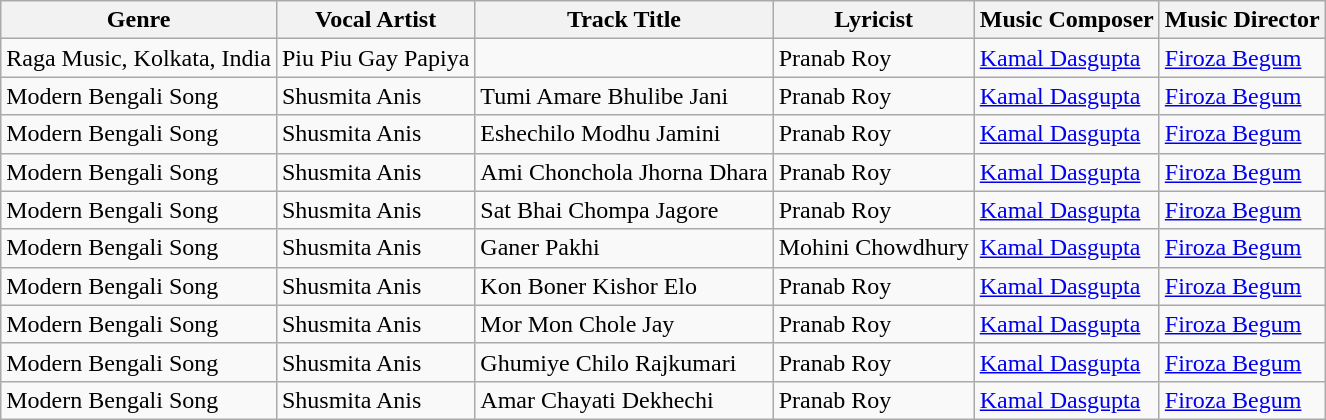<table class="wikitable sortable collapsible">
<tr>
<th style=*background:d0e5f5">Genre</th>
<th style=*background:d0e5f5">Vocal Artist</th>
<th style=*background:d0e5f5">Track Title</th>
<th style=*background:d0e5f5">Lyricist</th>
<th style=*background:d0e5f5">Music Composer</th>
<th style=*background:d0e5f5">Music Director</th>
</tr>
<tr>
<td>Raga Music, Kolkata, India</td>
<td>Piu Piu Gay Papiya</td>
<td></td>
<td>Pranab Roy</td>
<td><a href='#'>Kamal Dasgupta</a></td>
<td><a href='#'>Firoza Begum</a></td>
</tr>
<tr>
<td>Modern Bengali Song</td>
<td>Shusmita Anis</td>
<td>Tumi Amare Bhulibe Jani</td>
<td>Pranab Roy</td>
<td><a href='#'>Kamal Dasgupta</a></td>
<td><a href='#'>Firoza Begum</a></td>
</tr>
<tr>
<td>Modern Bengali Song</td>
<td>Shusmita Anis</td>
<td>Eshechilo Modhu Jamini</td>
<td>Pranab Roy</td>
<td><a href='#'>Kamal Dasgupta</a></td>
<td><a href='#'>Firoza Begum</a></td>
</tr>
<tr>
<td>Modern Bengali Song</td>
<td>Shusmita Anis</td>
<td>Ami Chonchola Jhorna Dhara</td>
<td>Pranab Roy</td>
<td><a href='#'>Kamal Dasgupta</a></td>
<td><a href='#'>Firoza Begum</a></td>
</tr>
<tr>
<td>Modern Bengali Song</td>
<td>Shusmita Anis</td>
<td>Sat Bhai Chompa Jagore</td>
<td>Pranab Roy</td>
<td><a href='#'>Kamal Dasgupta</a></td>
<td><a href='#'>Firoza Begum</a></td>
</tr>
<tr>
<td>Modern Bengali Song</td>
<td>Shusmita Anis</td>
<td>Ganer Pakhi</td>
<td>Mohini Chowdhury</td>
<td><a href='#'>Kamal Dasgupta</a></td>
<td><a href='#'>Firoza Begum</a></td>
</tr>
<tr>
<td>Modern Bengali Song</td>
<td>Shusmita Anis</td>
<td>Kon Boner Kishor Elo</td>
<td>Pranab Roy</td>
<td><a href='#'>Kamal Dasgupta</a></td>
<td><a href='#'>Firoza Begum</a></td>
</tr>
<tr>
<td>Modern Bengali Song</td>
<td>Shusmita Anis</td>
<td>Mor Mon Chole Jay</td>
<td>Pranab Roy</td>
<td><a href='#'>Kamal Dasgupta</a></td>
<td><a href='#'>Firoza Begum</a></td>
</tr>
<tr>
<td>Modern Bengali Song</td>
<td>Shusmita Anis</td>
<td>Ghumiye Chilo Rajkumari</td>
<td>Pranab Roy</td>
<td><a href='#'>Kamal Dasgupta</a></td>
<td><a href='#'>Firoza Begum</a></td>
</tr>
<tr>
<td>Modern Bengali Song</td>
<td>Shusmita Anis</td>
<td>Amar Chayati Dekhechi</td>
<td>Pranab Roy</td>
<td><a href='#'>Kamal Dasgupta</a></td>
<td><a href='#'>Firoza Begum</a></td>
</tr>
</table>
